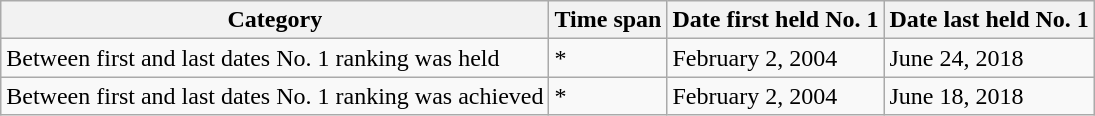<table class="wikitable sortable plainrowheaders">
<tr>
<th scope="col">Category</th>
<th scope="col">Time span</th>
<th scope="col">Date first held No. 1</th>
<th scope="col">Date last held No. 1</th>
</tr>
<tr>
<td>Between first and last dates No. 1 ranking was held</td>
<td>*</td>
<td>February 2, 2004</td>
<td>June 24, 2018</td>
</tr>
<tr>
<td>Between first and last dates No. 1 ranking was achieved</td>
<td>*</td>
<td>February 2, 2004</td>
<td>June 18, 2018</td>
</tr>
</table>
